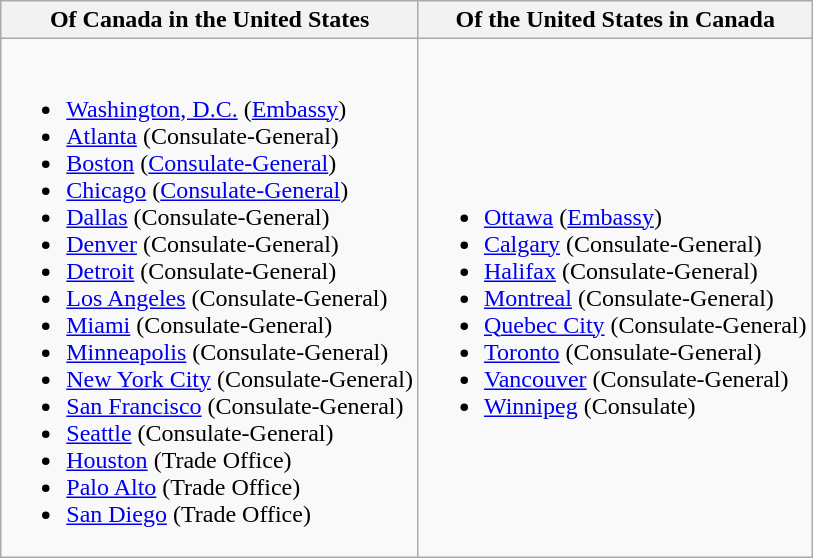<table class="wikitable">
<tr>
<th scope=col>Of Canada in the United States</th>
<th scope=col>Of the United States in Canada</th>
</tr>
<tr>
<td><br><ul><li><a href='#'>Washington, D.C.</a> (<a href='#'>Embassy</a>)</li><li><a href='#'>Atlanta</a> (Consulate-General)</li><li><a href='#'>Boston</a> (<a href='#'>Consulate-General</a>)</li><li><a href='#'>Chicago</a> (<a href='#'>Consulate-General</a>)</li><li><a href='#'>Dallas</a> (Consulate-General)</li><li><a href='#'>Denver</a> (Consulate-General)</li><li><a href='#'>Detroit</a> (Consulate-General)</li><li><a href='#'>Los Angeles</a> (Consulate-General)</li><li><a href='#'>Miami</a> (Consulate-General)</li><li><a href='#'>Minneapolis</a> (Consulate-General)</li><li><a href='#'>New York City</a> (Consulate-General)</li><li><a href='#'>San Francisco</a> (Consulate-General)</li><li><a href='#'>Seattle</a> (Consulate-General)</li><li><a href='#'>Houston</a> (Trade Office)</li><li><a href='#'>Palo Alto</a> (Trade Office)</li><li><a href='#'>San Diego</a> (Trade Office)</li></ul></td>
<td><br><ul><li><a href='#'>Ottawa</a> (<a href='#'>Embassy</a>)</li><li><a href='#'>Calgary</a> (Consulate-General)</li><li><a href='#'>Halifax</a> (Consulate-General)</li><li><a href='#'>Montreal</a> (Consulate-General)</li><li><a href='#'>Quebec City</a> (Consulate-General)</li><li><a href='#'>Toronto</a> (Consulate-General)</li><li><a href='#'>Vancouver</a> (Consulate-General)</li><li><a href='#'>Winnipeg</a> (Consulate)</li></ul></td>
</tr>
</table>
